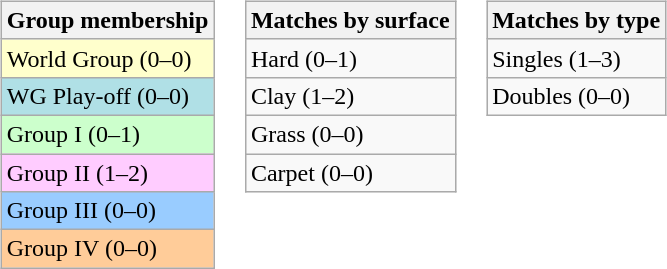<table>
<tr valign=top>
<td><br><table class=wikitable>
<tr>
<th>Group membership</th>
</tr>
<tr bgcolor=#FFFFCC>
<td>World Group (0–0)</td>
</tr>
<tr style="background:#B0E0E6;">
<td>WG Play-off (0–0)</td>
</tr>
<tr bgcolor=#CCFFCC>
<td>Group I (0–1)</td>
</tr>
<tr bgcolor=#FFCCFF>
<td>Group II (1–2)</td>
</tr>
<tr bgcolor=#99CCFF>
<td>Group III (0–0)</td>
</tr>
<tr bgcolor=#FFCC99>
<td>Group IV (0–0)</td>
</tr>
</table>
</td>
<td><br><table class=wikitable>
<tr>
<th>Matches by surface</th>
</tr>
<tr>
<td>Hard (0–1)</td>
</tr>
<tr>
<td>Clay (1–2)</td>
</tr>
<tr>
<td>Grass (0–0)</td>
</tr>
<tr>
<td>Carpet (0–0)</td>
</tr>
</table>
</td>
<td><br><table class=wikitable>
<tr>
<th>Matches by type</th>
</tr>
<tr>
<td>Singles (1–3)</td>
</tr>
<tr>
<td>Doubles (0–0)</td>
</tr>
</table>
</td>
</tr>
</table>
